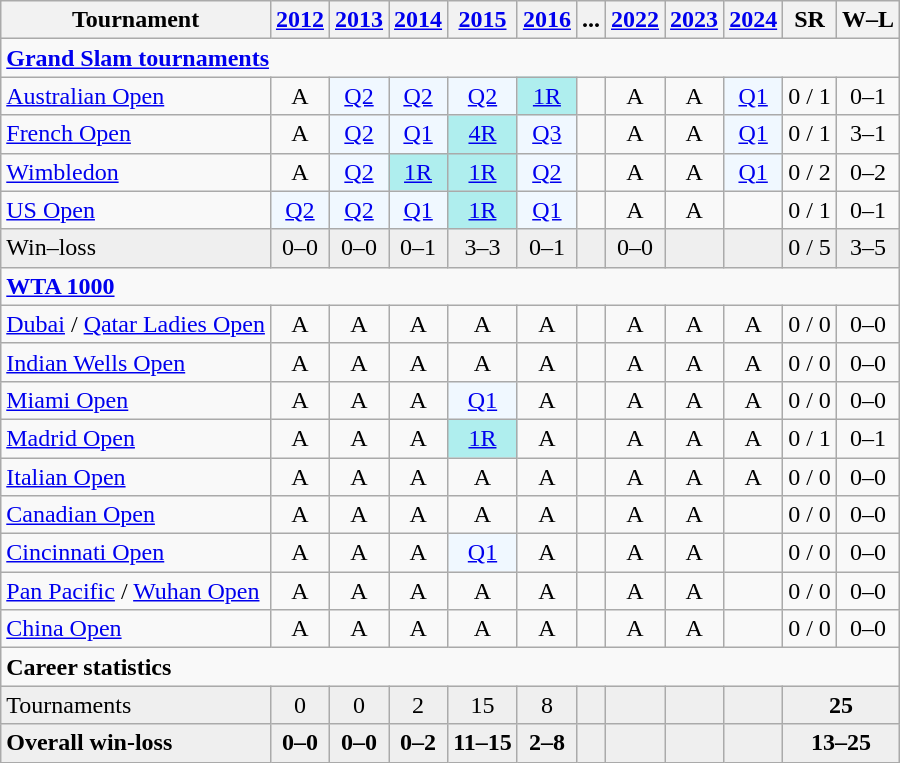<table class=wikitable style=text-align:center;>
<tr>
<th>Tournament</th>
<th><a href='#'>2012</a></th>
<th><a href='#'>2013</a></th>
<th><a href='#'>2014</a></th>
<th><a href='#'>2015</a></th>
<th><a href='#'>2016</a></th>
<th>...</th>
<th><a href='#'>2022</a></th>
<th><a href='#'>2023</a></th>
<th><a href='#'>2024</a></th>
<th>SR</th>
<th>W–L</th>
</tr>
<tr>
<td colspan=12 style=text-align:left><strong><a href='#'>Grand Slam tournaments</a></strong></td>
</tr>
<tr>
<td style=text-align:left;><a href='#'>Australian Open</a></td>
<td>A</td>
<td style=background:#f0f8ff><a href='#'>Q2</a></td>
<td style=background:#f0f8ff><a href='#'>Q2</a></td>
<td style=background:#f0f8ff><a href='#'>Q2</a></td>
<td style=background:#afeeee;><a href='#'>1R</a></td>
<td></td>
<td>A</td>
<td>A</td>
<td style=background:#f0f8ff><a href='#'>Q1</a></td>
<td>0 / 1</td>
<td>0–1</td>
</tr>
<tr>
<td style=text-align:left;><a href='#'>French Open</a></td>
<td>A</td>
<td style=background:#f0f8ff><a href='#'>Q2</a></td>
<td style=background:#f0f8ff><a href='#'>Q1</a></td>
<td style=background:#afeeee;><a href='#'>4R</a></td>
<td style=background:#f0f8ff><a href='#'>Q3</a></td>
<td></td>
<td>A</td>
<td>A</td>
<td style=background:#f0f8ff><a href='#'>Q1</a></td>
<td>0 / 1</td>
<td>3–1</td>
</tr>
<tr>
<td style=text-align:left;><a href='#'>Wimbledon</a></td>
<td>A</td>
<td style=background:#f0f8ff><a href='#'>Q2</a></td>
<td style=background:#afeeee;><a href='#'>1R</a></td>
<td style=background:#afeeee;><a href='#'>1R</a></td>
<td style=background:#f0f8ff><a href='#'>Q2</a></td>
<td></td>
<td>A</td>
<td>A</td>
<td style=background:#f0f8ff><a href='#'>Q1</a></td>
<td>0 / 2</td>
<td>0–2</td>
</tr>
<tr>
<td style=text-align:left;><a href='#'>US Open</a></td>
<td style=background:#f0f8ff><a href='#'>Q2</a></td>
<td style=background:#f0f8ff><a href='#'>Q2</a></td>
<td style=background:#f0f8ff><a href='#'>Q1</a></td>
<td style=background:#afeeee;><a href='#'>1R</a></td>
<td style=background:#f0f8ff><a href='#'>Q1</a></td>
<td></td>
<td>A</td>
<td>A</td>
<td></td>
<td>0 / 1</td>
<td>0–1</td>
</tr>
<tr style=background:#efefef; font-weight:bold;>
<td style=text-align:left;>Win–loss</td>
<td>0–0</td>
<td>0–0</td>
<td>0–1</td>
<td>3–3</td>
<td>0–1</td>
<td></td>
<td>0–0</td>
<td></td>
<td></td>
<td>0 / 5</td>
<td>3–5</td>
</tr>
<tr>
<td colspan=12 style=text-align:left><strong><a href='#'>WTA 1000</a></strong></td>
</tr>
<tr>
<td style=text-align:left><a href='#'>Dubai</a> / <a href='#'>Qatar Ladies Open</a></td>
<td>A</td>
<td>A</td>
<td>A</td>
<td>A</td>
<td>A</td>
<td></td>
<td>A</td>
<td>A</td>
<td>A</td>
<td>0 / 0</td>
<td>0–0</td>
</tr>
<tr>
<td style=text-align:left><a href='#'>Indian Wells Open</a></td>
<td>A</td>
<td>A</td>
<td>A</td>
<td>A</td>
<td>A</td>
<td></td>
<td>A</td>
<td>A</td>
<td>A</td>
<td>0 / 0</td>
<td>0–0</td>
</tr>
<tr>
<td style=text-align:left><a href='#'>Miami Open</a></td>
<td>A</td>
<td>A</td>
<td>A</td>
<td style=background:#f0f8ff><a href='#'>Q1</a></td>
<td>A</td>
<td></td>
<td>A</td>
<td>A</td>
<td>A</td>
<td>0 / 0</td>
<td>0–0</td>
</tr>
<tr>
<td style=text-align:left><a href='#'>Madrid Open</a></td>
<td>A</td>
<td>A</td>
<td>A</td>
<td style=background:#afeeee><a href='#'>1R</a></td>
<td>A</td>
<td></td>
<td>A</td>
<td>A</td>
<td>A</td>
<td>0 / 1</td>
<td>0–1</td>
</tr>
<tr>
<td style=text-align:left><a href='#'>Italian Open</a></td>
<td>A</td>
<td>A</td>
<td>A</td>
<td>A</td>
<td>A</td>
<td></td>
<td>A</td>
<td>A</td>
<td>A</td>
<td>0 / 0</td>
<td>0–0</td>
</tr>
<tr>
<td style=text-align:left><a href='#'>Canadian Open</a></td>
<td>A</td>
<td>A</td>
<td>A</td>
<td>A</td>
<td>A</td>
<td></td>
<td>A</td>
<td>A</td>
<td></td>
<td>0 / 0</td>
<td>0–0</td>
</tr>
<tr>
<td style=text-align:left><a href='#'>Cincinnati Open</a></td>
<td>A</td>
<td>A</td>
<td>A</td>
<td style=background:#f0f8ff><a href='#'>Q1</a></td>
<td>A</td>
<td></td>
<td>A</td>
<td>A</td>
<td></td>
<td>0 / 0</td>
<td>0–0</td>
</tr>
<tr>
<td style=text-align:left><a href='#'>Pan Pacific</a> / <a href='#'>Wuhan Open</a></td>
<td>A</td>
<td>A</td>
<td>A</td>
<td>A</td>
<td>A</td>
<td></td>
<td>A</td>
<td>A</td>
<td></td>
<td>0 / 0</td>
<td>0–0</td>
</tr>
<tr>
<td style=text-align:left><a href='#'>China Open</a></td>
<td>A</td>
<td>A</td>
<td>A</td>
<td>A</td>
<td>A</td>
<td></td>
<td>A</td>
<td>A</td>
<td></td>
<td>0 / 0</td>
<td>0–0</td>
</tr>
<tr>
<td colspan=12 style=text-align:left><strong>Career statistics</strong></td>
</tr>
<tr style=background:#efefef>
<td style=text-align:left>Tournaments</td>
<td>0</td>
<td>0</td>
<td>2</td>
<td>15</td>
<td>8</td>
<td></td>
<td></td>
<td></td>
<td></td>
<td colspan=2><strong>25</strong></td>
</tr>
<tr style=background:#efefef;font-weight:bold>
<td style=text-align:left>Overall win-loss</td>
<td>0–0</td>
<td>0–0</td>
<td>0–2</td>
<td>11–15</td>
<td>2–8</td>
<td></td>
<td></td>
<td></td>
<td></td>
<td colspan=2>13–25</td>
</tr>
</table>
